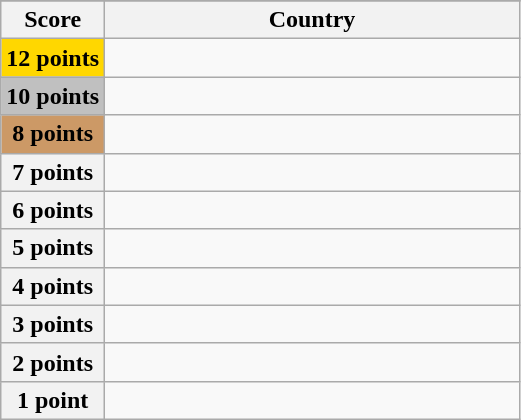<table class="wikitable">
<tr>
</tr>
<tr>
<th scope="col" width="20%">Score</th>
<th scope="col">Country</th>
</tr>
<tr>
<th scope="row" style="background:gold">12 points</th>
<td></td>
</tr>
<tr>
<th scope="row" style="background:silver">10 points</th>
<td></td>
</tr>
<tr>
<th scope="row" style="background:#CC9966">8 points</th>
<td></td>
</tr>
<tr>
<th scope="row">7 points</th>
<td></td>
</tr>
<tr>
<th scope="row">6 points</th>
<td></td>
</tr>
<tr>
<th scope="row">5 points</th>
<td></td>
</tr>
<tr>
<th scope="row">4 points</th>
<td></td>
</tr>
<tr>
<th scope="row">3 points</th>
<td></td>
</tr>
<tr>
<th scope="row">2 points</th>
<td></td>
</tr>
<tr>
<th scope="row">1 point</th>
<td></td>
</tr>
</table>
